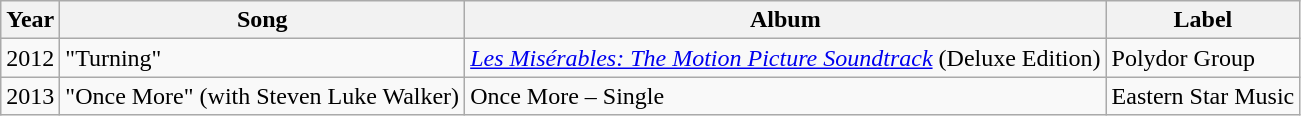<table class="wikitable">
<tr>
<th>Year</th>
<th>Song</th>
<th>Album</th>
<th>Label</th>
</tr>
<tr>
<td>2012</td>
<td>"Turning"</td>
<td><em><a href='#'>Les Misérables: The Motion Picture Soundtrack</a></em> (Deluxe Edition)</td>
<td>Polydor Group</td>
</tr>
<tr>
<td>2013</td>
<td>"Once More" (with Steven Luke Walker)</td>
<td>Once More – Single</td>
<td>Eastern Star Music</td>
</tr>
</table>
